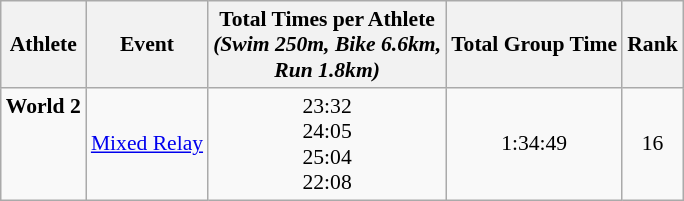<table class="wikitable" style="font-size:90%;">
<tr>
<th>Athlete</th>
<th>Event</th>
<th>Total Times per Athlete <br> <em>(Swim 250m, Bike 6.6km, <br> Run 1.8km)</em></th>
<th>Total Group Time</th>
<th>Rank</th>
</tr>
<tr align=center>
<td align=left><strong>World 2</strong><br><br><br><br></td>
<td align=left><a href='#'>Mixed Relay</a></td>
<td valign=bottom>23:32<br>24:05<br>25:04<br>22:08</td>
<td>1:34:49</td>
<td>16</td>
</tr>
</table>
